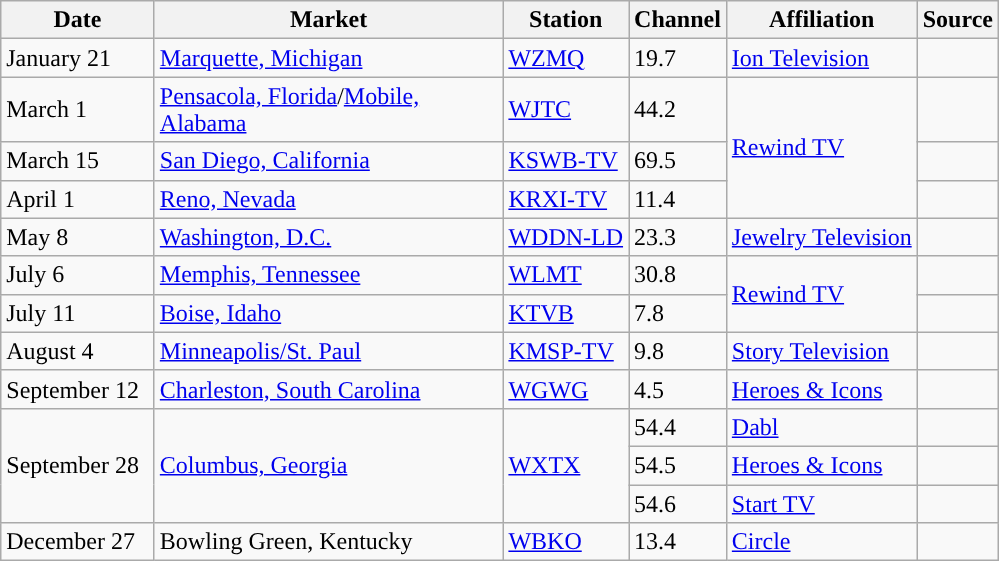<table class="wikitable">
<tr>
<th style="text-align:center; width:95px;">Date</th>
<th style="text-align:center; width:225px;">Market</th>
<th style="text-align:center; width=75px;">Station</th>
<th style="text-align:center; width=30px;">Channel</th>
<th style="text-align:center; width=225px;">Affiliation</th>
<th style="text-align:center;">Source</th>
</tr>
<tr>
<td>January 21</td>
<td><a href='#'>Marquette, Michigan</a></td>
<td><a href='#'>WZMQ</a></td>
<td>19.7</td>
<td><a href='#'>Ion Television</a></td>
<td></td>
</tr>
<tr>
<td>March 1</td>
<td><a href='#'>Pensacola, Florida</a>/<a href='#'>Mobile, Alabama</a></td>
<td><a href='#'>WJTC</a></td>
<td>44.2</td>
<td rowspan=3><a href='#'>Rewind TV</a></td>
<td></td>
</tr>
<tr>
<td>March 15</td>
<td><a href='#'>San Diego, California</a></td>
<td><a href='#'>KSWB-TV</a></td>
<td>69.5</td>
<td></td>
</tr>
<tr>
<td>April 1</td>
<td><a href='#'>Reno, Nevada</a></td>
<td><a href='#'>KRXI-TV</a></td>
<td>11.4</td>
<td></td>
</tr>
<tr>
<td>May 8</td>
<td><a href='#'>Washington, D.C.</a></td>
<td><a href='#'>WDDN-LD</a></td>
<td>23.3</td>
<td><a href='#'>Jewelry Television</a></td>
<td></td>
</tr>
<tr>
<td>July 6</td>
<td><a href='#'>Memphis, Tennessee</a></td>
<td><a href='#'>WLMT</a></td>
<td>30.8</td>
<td rowspan=2><a href='#'>Rewind TV</a></td>
<td></td>
</tr>
<tr>
<td>July 11</td>
<td><a href='#'>Boise, Idaho</a></td>
<td><a href='#'>KTVB</a></td>
<td>7.8</td>
<td></td>
</tr>
<tr>
<td>August 4</td>
<td><a href='#'>Minneapolis/St. Paul</a></td>
<td><a href='#'>KMSP-TV</a></td>
<td>9.8</td>
<td><a href='#'>Story Television</a></td>
<td></td>
</tr>
<tr>
<td>September 12</td>
<td><a href='#'>Charleston, South Carolina</a></td>
<td><a href='#'>WGWG</a></td>
<td>4.5</td>
<td><a href='#'>Heroes & Icons</a></td>
<td></td>
</tr>
<tr>
<td rowspan="3">September 28</td>
<td rowspan="3"><a href='#'>Columbus, Georgia</a></td>
<td rowspan="3"><a href='#'>WXTX</a></td>
<td>54.4</td>
<td><a href='#'>Dabl</a></td>
<td></td>
</tr>
<tr>
<td>54.5</td>
<td><a href='#'>Heroes & Icons</a></td>
<td></td>
</tr>
<tr>
<td>54.6</td>
<td><a href='#'>Start TV</a></td>
<td></td>
</tr>
<tr>
<td>December 27</td>
<td>Bowling Green, Kentucky</td>
<td><a href='#'>WBKO</a></td>
<td>13.4</td>
<td><a href='#'>Circle</a></td>
<td></td>
</tr>
</table>
